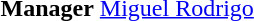<table>
<tr>
<td><strong>Manager</strong></td>
<td> <a href='#'>Miguel Rodrigo</a></td>
</tr>
</table>
